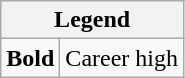<table class="wikitable mw-collapsible mw-collapsed">
<tr>
<th colspan="2">Legend</th>
</tr>
<tr>
<td><strong>Bold</strong></td>
<td>Career high</td>
</tr>
</table>
